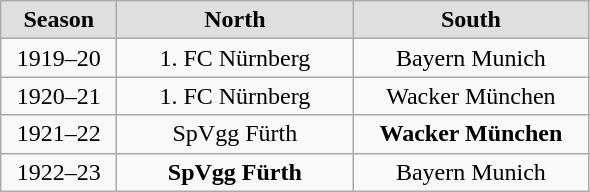<table class="wikitable">
<tr align="center" style="background:#dfdfdf">
<td width="70"><strong>Season</strong></td>
<td width="150"><strong>North</strong></td>
<td width="150"><strong>South</strong></td>
</tr>
<tr align="center">
<td>1919–20</td>
<td>1. FC Nürnberg</td>
<td>Bayern Munich</td>
</tr>
<tr align="center">
<td>1920–21</td>
<td>1. FC Nürnberg</td>
<td>Wacker München</td>
</tr>
<tr align="center">
<td>1921–22</td>
<td>SpVgg Fürth</td>
<td><strong>Wacker München</strong></td>
</tr>
<tr align="center">
<td>1922–23</td>
<td><strong>SpVgg Fürth</strong></td>
<td>Bayern Munich</td>
</tr>
</table>
